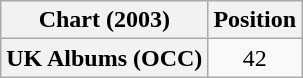<table class="wikitable plainrowheaders" style="text-align:center">
<tr>
<th scope="col">Chart (2003)</th>
<th scope="col">Position</th>
</tr>
<tr>
<th scope="row">UK Albums (OCC)</th>
<td>42</td>
</tr>
</table>
